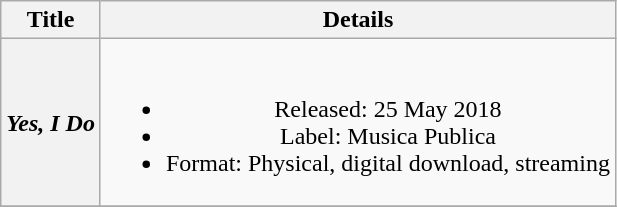<table class="wikitable plainrowheaders" style="text-align:center;">
<tr>
<th scope="col">Title</th>
<th scope="col">Details</th>
</tr>
<tr>
<th scope="row"><em>Yes, I Do</em></th>
<td><br><ul><li>Released: 25 May 2018</li><li>Label: Musica Publica</li><li>Format: Physical, digital download, streaming</li></ul></td>
</tr>
<tr>
</tr>
</table>
